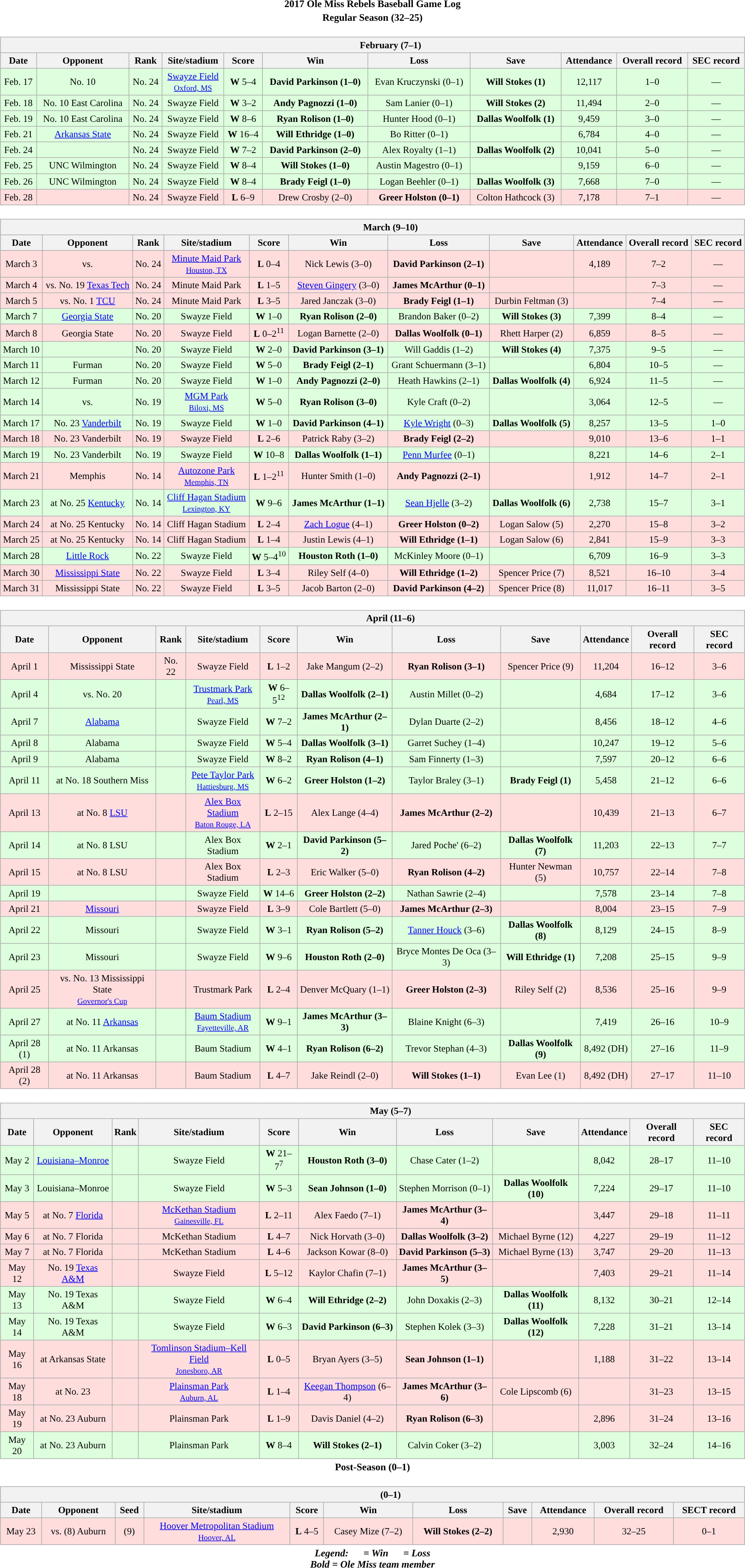<table class="toccolours" width="95%" style="clear:both; margin:1.5em auto; text-align:center;">
<tr>
<th colspan="2">2017 Ole Miss Rebels Baseball Game Log</th>
</tr>
<tr>
<th colspan="2">Regular Season (32–25)</th>
</tr>
<tr valign="top">
<td><br><table class="wikitable collapsible collapsed" style="margin:auto; width:100%; text-align:center; font-size:95%">
<tr>
<th colspan="11" style="padding-left:4em;">February (7–1)</th>
</tr>
<tr>
<th>Date</th>
<th>Opponent</th>
<th>Rank</th>
<th>Site/stadium</th>
<th>Score</th>
<th>Win</th>
<th>Loss</th>
<th>Save</th>
<th>Attendance</th>
<th>Overall record</th>
<th>SEC record</th>
</tr>
<tr align="center" bgcolor="#ddffdd">
<td>Feb. 17</td>
<td>No. 10 </td>
<td>No. 24</td>
<td><a href='#'>Swayze Field</a><br><small><a href='#'>Oxford, MS</a></small></td>
<td><strong>W</strong> 5–4</td>
<td><strong>David Parkinson (1–0)</strong></td>
<td>Evan Kruczynski (0–1)</td>
<td><strong>Will Stokes (1)</strong></td>
<td>12,117</td>
<td>1–0</td>
<td>—</td>
</tr>
<tr align="center" bgcolor="#ddffdd">
<td>Feb. 18</td>
<td>No. 10 East Carolina</td>
<td>No. 24</td>
<td>Swayze Field</td>
<td><strong>W</strong> 3–2</td>
<td><strong>Andy Pagnozzi (1–0)</strong></td>
<td>Sam Lanier (0–1)</td>
<td><strong>Will Stokes (2)</strong></td>
<td>11,494</td>
<td>2–0</td>
<td>—</td>
</tr>
<tr align="center" bgcolor="#ddffdd">
<td>Feb. 19</td>
<td>No. 10 East Carolina</td>
<td>No. 24</td>
<td>Swayze Field</td>
<td><strong>W</strong> 8–6</td>
<td><strong>Ryan Rolison (1–0)</strong></td>
<td>Hunter Hood (0–1)</td>
<td><strong>Dallas Woolfolk (1)</strong></td>
<td>9,459</td>
<td>3–0</td>
<td>—</td>
</tr>
<tr align="center" bgcolor="#ddffdd">
<td>Feb. 21</td>
<td><a href='#'>Arkansas State</a></td>
<td>No. 24</td>
<td>Swayze Field</td>
<td><strong>W</strong> 16–4</td>
<td><strong>Will Ethridge (1–0)</strong></td>
<td>Bo Ritter (0–1)</td>
<td></td>
<td>6,784</td>
<td>4–0</td>
<td>—</td>
</tr>
<tr align="center" bgcolor="#ddffdd">
<td>Feb. 24</td>
<td></td>
<td>No. 24</td>
<td>Swayze Field</td>
<td><strong>W</strong> 7–2</td>
<td><strong>David Parkinson (2–0)</strong></td>
<td>Alex Royalty (1–1)</td>
<td><strong>Dallas Woolfolk (2)</strong></td>
<td>10,041</td>
<td>5–0</td>
<td>—</td>
</tr>
<tr align="center" bgcolor="#ddffdd">
<td>Feb. 25</td>
<td>UNC Wilmington</td>
<td>No. 24</td>
<td>Swayze Field</td>
<td><strong>W</strong> 8–4</td>
<td><strong>Will Stokes (1–0)</strong></td>
<td>Austin Magestro (0–1)</td>
<td></td>
<td>9,159</td>
<td>6–0</td>
<td>—</td>
</tr>
<tr align="center" bgcolor="#ddffdd">
<td>Feb. 26</td>
<td>UNC Wilmington</td>
<td>No. 24</td>
<td>Swayze Field</td>
<td><strong>W</strong> 8–4</td>
<td><strong>Brady Feigl (1–0)</strong></td>
<td>Logan Beehler (0–1)</td>
<td><strong>Dallas Woolfolk (3)</strong></td>
<td>7,668</td>
<td>7–0</td>
<td>—</td>
</tr>
<tr align="center" bgcolor="#ffdddd">
<td>Feb. 28</td>
<td></td>
<td>No. 24</td>
<td>Swayze Field</td>
<td><strong>L</strong> 6–9</td>
<td>Drew Crosby (2–0)</td>
<td><strong>Greer Holston (0–1)</strong></td>
<td>Colton Hathcock (3)</td>
<td>7,178</td>
<td>7–1</td>
<td>—</td>
</tr>
</table>
</td>
</tr>
<tr>
<td><br><table class="wikitable collapsible collapsed" style="margin:auto; width:100%; text-align:center; font-size:95%">
<tr>
<th colspan="11" style="padding-left:4em;">March (9–10)</th>
</tr>
<tr>
<th>Date</th>
<th>Opponent</th>
<th>Rank</th>
<th>Site/stadium</th>
<th>Score</th>
<th>Win</th>
<th>Loss</th>
<th>Save</th>
<th>Attendance</th>
<th>Overall record</th>
<th>SEC record</th>
</tr>
<tr align="center" bgcolor="#ffdddd">
<td>March 3</td>
<td>vs. </td>
<td>No. 24</td>
<td><a href='#'>Minute Maid Park</a><br><small><a href='#'>Houston, TX</a></small></td>
<td><strong>L</strong> 0–4</td>
<td>Nick Lewis (3–0)</td>
<td><strong>David Parkinson (2–1)</strong></td>
<td></td>
<td>4,189</td>
<td>7–2</td>
<td>—</td>
</tr>
<tr align="center" bgcolor="#ffdddd">
<td>March 4</td>
<td>vs. No. 19 <a href='#'>Texas Tech</a></td>
<td>No. 24</td>
<td>Minute Maid Park</td>
<td><strong>L</strong> 1–5</td>
<td><a href='#'>Steven Gingery</a> (3–0)</td>
<td><strong>James McArthur (0–1)</strong></td>
<td></td>
<td></td>
<td>7–3</td>
<td>—</td>
</tr>
<tr align="center" bgcolor="#ffdddd">
<td>March 5</td>
<td>vs. No. 1 <a href='#'>TCU</a></td>
<td>No. 24</td>
<td>Minute Maid Park</td>
<td><strong>L</strong> 3–5</td>
<td>Jared Janczak (3–0)</td>
<td><strong>Brady Feigl (1–1)</strong></td>
<td>Durbin Feltman (3)</td>
<td></td>
<td>7–4</td>
<td>—</td>
</tr>
<tr align="center" bgcolor="#ddffdd">
<td>March 7</td>
<td><a href='#'>Georgia State</a></td>
<td>No. 20</td>
<td>Swayze Field</td>
<td><strong>W</strong> 1–0</td>
<td><strong>Ryan Rolison (2–0)</strong></td>
<td>Brandon Baker (0–2)</td>
<td><strong>Will Stokes (3)</strong></td>
<td>7,399</td>
<td>8–4</td>
<td>—</td>
</tr>
<tr align="center" bgcolor="#ffdddd">
<td>March 8</td>
<td>Georgia State</td>
<td>No. 20</td>
<td>Swayze Field</td>
<td><strong>L</strong> 0–2<sup>11</sup></td>
<td>Logan Barnette (2–0)</td>
<td><strong>Dallas Woolfolk (0–1)</strong></td>
<td>Rhett Harper (2)</td>
<td>6,859</td>
<td>8–5</td>
<td>—</td>
</tr>
<tr align="center" bgcolor="#ddffdd">
<td>March 10</td>
<td></td>
<td>No. 20</td>
<td>Swayze Field</td>
<td><strong>W</strong> 2–0</td>
<td><strong>David Parkinson (3–1)</strong></td>
<td>Will Gaddis (1–2)</td>
<td><strong>Will Stokes (4)</strong></td>
<td>7,375</td>
<td>9–5</td>
<td>—</td>
</tr>
<tr align="center" bgcolor="#ddffdd">
<td>March 11</td>
<td>Furman</td>
<td>No. 20</td>
<td>Swayze Field</td>
<td><strong>W</strong> 5–0</td>
<td><strong>Brady Feigl (2–1)</strong></td>
<td>Grant Schuermann (3–1)</td>
<td></td>
<td>6,804</td>
<td>10–5</td>
<td>—</td>
</tr>
<tr align="center" bgcolor="#ddffdd">
<td>March 12</td>
<td>Furman</td>
<td>No. 20</td>
<td>Swayze Field</td>
<td><strong>W</strong> 1–0</td>
<td><strong>Andy Pagnozzi (2–0)</strong></td>
<td>Heath Hawkins (2–1)</td>
<td><strong>Dallas Woolfolk (4)</strong></td>
<td>6,924</td>
<td>11–5</td>
<td>—</td>
</tr>
<tr align="center" bgcolor="#ddffdd">
<td>March 14</td>
<td>vs. </td>
<td>No. 19</td>
<td><a href='#'>MGM Park</a><br><small><a href='#'>Biloxi, MS</a></small></td>
<td><strong>W</strong> 5–0</td>
<td><strong>Ryan Rolison (3–0)</strong></td>
<td>Kyle Craft (0–2)</td>
<td></td>
<td>3,064</td>
<td>12–5</td>
<td>—</td>
</tr>
<tr align="center" bgcolor="#ddffdd">
<td>March 17</td>
<td>No. 23 <a href='#'>Vanderbilt</a></td>
<td>No. 19</td>
<td>Swayze Field</td>
<td><strong>W</strong> 1–0</td>
<td><strong>David Parkinson (4–1)</strong></td>
<td><a href='#'>Kyle Wright</a> (0–3)</td>
<td><strong>Dallas Woolfolk (5)</strong></td>
<td>8,257</td>
<td>13–5</td>
<td>1–0</td>
</tr>
<tr align="center" bgcolor="#ffdddd">
<td>March 18</td>
<td>No. 23 Vanderbilt</td>
<td>No. 19</td>
<td>Swayze Field</td>
<td><strong>L</strong> 2–6</td>
<td>Patrick Raby (3–2)</td>
<td><strong>Brady Feigl (2–2)</strong></td>
<td></td>
<td>9,010</td>
<td>13–6</td>
<td>1–1</td>
</tr>
<tr align="center" bgcolor="#ddffdd">
<td>March 19</td>
<td>No. 23 Vanderbilt</td>
<td>No. 19</td>
<td>Swayze Field</td>
<td><strong>W</strong> 10–8</td>
<td><strong>Dallas Woolfolk (1–1)</strong></td>
<td><a href='#'>Penn Murfee</a> (0–1)</td>
<td></td>
<td>8,221</td>
<td>14–6</td>
<td>2–1</td>
</tr>
<tr align="center" bgcolor="#ffdddd">
<td>March 21</td>
<td>Memphis</td>
<td>No. 14</td>
<td><a href='#'>Autozone Park</a><br><small><a href='#'>Memphis, TN</a></small></td>
<td><strong>L</strong> 1–2<sup>11</sup></td>
<td>Hunter Smith (1–0)</td>
<td><strong>Andy Pagnozzi (2–1)</strong></td>
<td></td>
<td>1,912</td>
<td>14–7</td>
<td>2–1</td>
</tr>
<tr align="center" bgcolor="#ddffdd">
<td>March 23</td>
<td>at No. 25 <a href='#'>Kentucky</a></td>
<td>No. 14</td>
<td><a href='#'>Cliff Hagan Stadium</a><br><small><a href='#'>Lexington, KY</a></small></td>
<td><strong>W</strong> 9–6</td>
<td><strong>James McArthur (1–1)</strong></td>
<td><a href='#'>Sean Hjelle</a> (3–2)</td>
<td><strong>Dallas Woolfolk (6)</strong></td>
<td>2,738</td>
<td>15–7</td>
<td>3–1</td>
</tr>
<tr align="center" bgcolor="#ffdddd">
<td>March 24</td>
<td>at No. 25 Kentucky</td>
<td>No. 14</td>
<td>Cliff Hagan Stadium</td>
<td><strong>L</strong> 2–4</td>
<td><a href='#'>Zach Logue</a> (4–1)</td>
<td><strong>Greer Holston (0–2)</strong></td>
<td>Logan Salow (5)</td>
<td>2,270</td>
<td>15–8</td>
<td>3–2</td>
</tr>
<tr align="center" bgcolor="#ffdddd">
<td>March 25</td>
<td>at No. 25 Kentucky</td>
<td>No. 14</td>
<td>Cliff Hagan Stadium</td>
<td><strong>L</strong> 1–4</td>
<td>Justin Lewis (4–1)</td>
<td><strong>Will Ethridge (1–1)</strong></td>
<td>Logan Salow (6)</td>
<td>2,841</td>
<td>15–9</td>
<td>3–3</td>
</tr>
<tr align="center" bgcolor="#ddffdd">
<td>March 28</td>
<td><a href='#'>Little Rock</a></td>
<td>No. 22</td>
<td>Swayze Field</td>
<td><strong>W</strong> 5–4<sup>10</sup></td>
<td><strong>Houston Roth (1–0)</strong></td>
<td>McKinley Moore (0–1)</td>
<td></td>
<td>6,709</td>
<td>16–9</td>
<td>3–3</td>
</tr>
<tr align="center" bgcolor="#ffdddd">
<td>March 30</td>
<td><a href='#'>Mississippi State</a></td>
<td>No. 22</td>
<td>Swayze Field</td>
<td><strong>L</strong> 3–4</td>
<td>Riley Self (4–0)</td>
<td><strong>Will Ethridge (1–2)</strong></td>
<td>Spencer Price (7)</td>
<td>8,521</td>
<td>16–10</td>
<td>3–4</td>
</tr>
<tr align="center" bgcolor="#ffdddd">
<td>March 31</td>
<td>Mississippi State</td>
<td>No. 22</td>
<td>Swayze Field</td>
<td><strong>L</strong> 3–5</td>
<td>Jacob Barton (2–0)</td>
<td><strong>David Parkinson (4–2)</strong></td>
<td>Spencer Price (8)</td>
<td>11,017</td>
<td>16–11</td>
<td>3–5</td>
</tr>
</table>
</td>
</tr>
<tr>
<td><br><table class="wikitable collapsible collapsed" style="margin:auto; width:100%; text-align:center; font-size:95%">
<tr>
<th colspan="11" style="padding-left:4em;">April (11–6)</th>
</tr>
<tr>
<th>Date</th>
<th>Opponent</th>
<th>Rank</th>
<th>Site/stadium</th>
<th>Score</th>
<th>Win</th>
<th>Loss</th>
<th>Save</th>
<th>Attendance</th>
<th>Overall record</th>
<th>SEC record</th>
</tr>
<tr align="center" bgcolor="#ffdddd">
<td>April 1</td>
<td>Mississippi State</td>
<td>No. 22</td>
<td>Swayze Field</td>
<td><strong>L</strong> 1–2</td>
<td>Jake Mangum (2–2)</td>
<td><strong>Ryan Rolison (3–1)</strong></td>
<td>Spencer Price (9)</td>
<td>11,204</td>
<td>16–12</td>
<td>3–6</td>
</tr>
<tr align="center" bgcolor="#ddffdd">
<td>April 4</td>
<td>vs. No. 20 </td>
<td></td>
<td><a href='#'>Trustmark Park</a><br><small><a href='#'>Pearl, MS</a> </small></td>
<td><strong>W</strong> 6–5<sup>12</sup></td>
<td><strong>Dallas Woolfolk (2–1)</strong></td>
<td>Austin Millet (0–2)</td>
<td></td>
<td>4,684</td>
<td>17–12</td>
<td>3–6</td>
</tr>
<tr align="center" bgcolor="#ddffdd">
<td>April 7</td>
<td><a href='#'>Alabama</a></td>
<td></td>
<td>Swayze Field</td>
<td><strong>W</strong> 7–2</td>
<td><strong>James McArthur (2–1)</strong></td>
<td>Dylan Duarte (2–2)</td>
<td></td>
<td>8,456</td>
<td>18–12</td>
<td>4–6</td>
</tr>
<tr align="center" bgcolor="#ddffdd">
<td>April 8</td>
<td>Alabama</td>
<td></td>
<td>Swayze Field</td>
<td><strong>W</strong> 5–4</td>
<td><strong>Dallas Woolfolk (3–1)</strong></td>
<td>Garret Suchey (1–4)</td>
<td></td>
<td>10,247</td>
<td>19–12</td>
<td>5–6</td>
</tr>
<tr align="center" bgcolor="#ddffdd">
<td>April 9</td>
<td>Alabama</td>
<td></td>
<td>Swayze Field</td>
<td><strong>W</strong> 8–2</td>
<td><strong>Ryan Rolison (4–1)</strong></td>
<td>Sam Finnerty (1–3)</td>
<td></td>
<td>7,597</td>
<td>20–12</td>
<td>6–6</td>
</tr>
<tr align="center" bgcolor="#ddffdd">
<td>April 11</td>
<td>at No. 18 Southern Miss</td>
<td></td>
<td><a href='#'>Pete Taylor Park</a><br><small><a href='#'>Hattiesburg, MS</a> </small></td>
<td><strong>W</strong> 6–2</td>
<td><strong>Greer Holston (1–2)</strong></td>
<td>Taylor Braley (3–1)</td>
<td><strong>Brady Feigl (1)</strong></td>
<td>5,458</td>
<td>21–12</td>
<td>6–6</td>
</tr>
<tr align="center" bgcolor="#ffdddd">
<td>April 13</td>
<td>at No. 8 <a href='#'>LSU</a></td>
<td></td>
<td><a href='#'>Alex Box Stadium</a><br><small><a href='#'>Baton Rouge, LA</a></small></td>
<td><strong>L</strong> 2–15</td>
<td>Alex Lange (4–4)</td>
<td><strong>James McArthur (2–2) </strong></td>
<td></td>
<td>10,439</td>
<td>21–13</td>
<td>6–7</td>
</tr>
<tr align="center" bgcolor="#ddffdd">
<td>April 14</td>
<td>at No. 8 LSU</td>
<td></td>
<td>Alex Box Stadium</td>
<td><strong>W</strong> 2–1</td>
<td><strong>David Parkinson (5–2)</strong></td>
<td>Jared Poche' (6–2)</td>
<td><strong>Dallas Woolfolk (7)</strong></td>
<td>11,203</td>
<td>22–13</td>
<td>7–7</td>
</tr>
<tr align="center" bgcolor="#ffdddd">
<td>April 15</td>
<td>at No. 8 LSU</td>
<td></td>
<td>Alex Box Stadium</td>
<td><strong>L</strong> 2–3</td>
<td>Eric Walker (5–0)</td>
<td><strong>Ryan Rolison (4–2)</strong></td>
<td>Hunter Newman (5)</td>
<td>10,757</td>
<td>22–14</td>
<td>7–8</td>
</tr>
<tr align="center" bgcolor="#ddffdd">
<td>April 19</td>
<td></td>
<td></td>
<td>Swayze Field</td>
<td><strong>W</strong> 14–6</td>
<td><strong>Greer Holston (2–2)</strong></td>
<td>Nathan Sawrie (2–4)</td>
<td></td>
<td>7,578</td>
<td>23–14</td>
<td>7–8</td>
</tr>
<tr align="center" bgcolor="#ffdddd">
<td>April 21</td>
<td><a href='#'>Missouri</a></td>
<td></td>
<td>Swayze Field</td>
<td><strong>L</strong> 3–9</td>
<td>Cole Bartlett (5–0)</td>
<td><strong>James McArthur (2–3)</strong></td>
<td></td>
<td>8,004</td>
<td>23–15</td>
<td>7–9</td>
</tr>
<tr align="center" bgcolor="#ddffdd">
<td>April 22</td>
<td>Missouri</td>
<td></td>
<td>Swayze Field</td>
<td><strong>W</strong> 3–1</td>
<td><strong>Ryan Rolison (5–2)</strong></td>
<td><a href='#'>Tanner Houck</a> (3–6)</td>
<td><strong>Dallas Woolfolk (8)</strong></td>
<td>8,129</td>
<td>24–15</td>
<td>8–9</td>
</tr>
<tr align="center" bgcolor="#ddffdd">
<td>April 23</td>
<td>Missouri</td>
<td></td>
<td>Swayze Field</td>
<td><strong>W</strong> 9–6</td>
<td><strong>Houston Roth (2–0)</strong></td>
<td>Bryce Montes De Oca (3–3)</td>
<td><strong>Will Ethridge (1)</strong></td>
<td>7,208</td>
<td>25–15</td>
<td>9–9</td>
</tr>
<tr align="center" bgcolor="#ffdddd">
<td>April 25</td>
<td>vs. No. 13 Mississippi State<br><small><a href='#'>Governor's Cup</a></small></td>
<td></td>
<td>Trustmark Park</td>
<td><strong>L</strong> 2–4</td>
<td>Denver McQuary (1–1)</td>
<td><strong>Greer Holston (2–3)</strong></td>
<td>Riley Self (2)</td>
<td>8,536</td>
<td>25–16</td>
<td>9–9</td>
</tr>
<tr align="center" bgcolor="#ddffdd">
<td>April 27</td>
<td>at No. 11 <a href='#'>Arkansas</a></td>
<td></td>
<td><a href='#'>Baum Stadium</a><br><small><a href='#'>Fayetteville, AR</a> </small></td>
<td><strong>W</strong> 9–1</td>
<td><strong>James McArthur (3–3)</strong></td>
<td>Blaine Knight (6–3)</td>
<td></td>
<td>7,419</td>
<td>26–16</td>
<td>10–9</td>
</tr>
<tr align="center" bgcolor="#ddffdd">
<td>April 28 (1)</td>
<td>at No. 11 Arkansas</td>
<td></td>
<td>Baum Stadium</td>
<td><strong>W</strong> 4–1</td>
<td><strong>Ryan Rolison (6–2)</strong></td>
<td>Trevor Stephan (4–3)</td>
<td><strong>Dallas Woolfolk (9)</strong></td>
<td>8,492 (DH)</td>
<td>27–16</td>
<td>11–9</td>
</tr>
<tr align="center" bgcolor="#ffdddd">
<td>April 28 (2)</td>
<td>at No. 11 Arkansas</td>
<td></td>
<td>Baum Stadium</td>
<td><strong>L</strong> 4–7</td>
<td>Jake Reindl (2–0)</td>
<td><strong>Will Stokes (1–1)</strong></td>
<td>Evan Lee (1)</td>
<td>8,492 (DH)</td>
<td>27–17</td>
<td>11–10</td>
</tr>
</table>
</td>
</tr>
<tr>
<td><br><table class="wikitable collapsible collapsed" style="margin:auto; width:100%; text-align:center; font-size:95%">
<tr>
<th colspan="11" style="padding-left:4em;">May (5–7)</th>
</tr>
<tr>
<th>Date</th>
<th>Opponent</th>
<th>Rank</th>
<th>Site/stadium</th>
<th>Score</th>
<th>Win</th>
<th>Loss</th>
<th>Save</th>
<th>Attendance</th>
<th>Overall record</th>
<th>SEC record</th>
</tr>
<tr align="center" bgcolor="#ddffdd">
<td>May 2</td>
<td><a href='#'>Louisiana–Monroe</a></td>
<td></td>
<td>Swayze Field</td>
<td><strong>W</strong> 21–7<sup>7</sup></td>
<td><strong>Houston Roth (3–0)</strong></td>
<td>Chase Cater (1–2)</td>
<td></td>
<td>8,042</td>
<td>28–17</td>
<td>11–10</td>
</tr>
<tr align="center" bgcolor="#ddffdd">
<td>May 3</td>
<td>Louisiana–Monroe</td>
<td></td>
<td>Swayze Field</td>
<td><strong>W</strong> 5–3</td>
<td><strong>Sean Johnson (1–0)</strong></td>
<td>Stephen Morrison (0–1)</td>
<td><strong>Dallas Woolfolk (10)</strong></td>
<td>7,224</td>
<td>29–17</td>
<td>11–10</td>
</tr>
<tr align="center" bgcolor="#ffdddd">
<td>May 5</td>
<td>at No. 7 <a href='#'>Florida</a></td>
<td></td>
<td><a href='#'>McKethan Stadium</a><br><small><a href='#'>Gainesville, FL</a></small></td>
<td><strong>L</strong> 2–11</td>
<td>Alex Faedo (7–1)</td>
<td><strong>James McArthur (3–4)</strong></td>
<td></td>
<td>3,447</td>
<td>29–18</td>
<td>11–11</td>
</tr>
<tr align="center" bgcolor="#ffdddd">
<td>May 6</td>
<td>at No. 7 Florida</td>
<td></td>
<td>McKethan Stadium</td>
<td><strong>L</strong> 4–7</td>
<td>Nick Horvath (3–0)</td>
<td><strong>Dallas Woolfolk (3–2)</strong></td>
<td>Michael Byrne (12)</td>
<td>4,227</td>
<td>29–19</td>
<td>11–12</td>
</tr>
<tr align="center" bgcolor="#ffdddd">
<td>May 7</td>
<td>at No. 7 Florida</td>
<td></td>
<td>McKethan Stadium</td>
<td><strong>L</strong> 4–6</td>
<td>Jackson Kowar (8–0)</td>
<td><strong>David Parkinson (5–3)</strong></td>
<td>Michael Byrne (13)</td>
<td>3,747</td>
<td>29–20</td>
<td>11–13</td>
</tr>
<tr align="center" bgcolor="#ffdddd">
<td>May 12</td>
<td>No. 19 <a href='#'>Texas A&M</a></td>
<td></td>
<td>Swayze Field</td>
<td><strong>L</strong> 5–12</td>
<td>Kaylor Chafin (7–1)</td>
<td><strong>James McArthur (3–5)</strong></td>
<td></td>
<td>7,403</td>
<td>29–21</td>
<td>11–14</td>
</tr>
<tr align="center" bgcolor="#ddffdd">
<td>May 13</td>
<td>No. 19 Texas A&M</td>
<td></td>
<td>Swayze Field</td>
<td><strong>W</strong> 6–4</td>
<td><strong>Will Ethridge (2–2) </strong></td>
<td>John Doxakis (2–3)</td>
<td><strong>Dallas Woolfolk (11)</strong></td>
<td>8,132</td>
<td>30–21</td>
<td>12–14</td>
</tr>
<tr align="center" bgcolor="#ddffdd">
<td>May 14</td>
<td>No. 19 Texas A&M</td>
<td></td>
<td>Swayze Field</td>
<td><strong>W</strong> 6–3</td>
<td><strong>David Parkinson (6–3)</strong></td>
<td>Stephen Kolek (3–3)</td>
<td><strong>Dallas Woolfolk (12)</strong></td>
<td>7,228</td>
<td>31–21</td>
<td>13–14</td>
</tr>
<tr align="center" bgcolor="#ffdddd">
<td>May 16</td>
<td>at Arkansas State</td>
<td></td>
<td><a href='#'>Tomlinson Stadium–Kell Field</a><br><small><a href='#'>Jonesboro, AR</a></small></td>
<td><strong>L</strong> 0–5</td>
<td>Bryan Ayers (3–5)</td>
<td><strong>Sean Johnson (1–1)</strong></td>
<td></td>
<td>1,188</td>
<td>31–22</td>
<td>13–14</td>
</tr>
<tr align="center" bgcolor="#ffdddd">
<td>May 18</td>
<td>at No. 23 </td>
<td></td>
<td><a href='#'>Plainsman Park</a><br><small><a href='#'>Auburn, AL</a></small></td>
<td><strong>L</strong> 1–4</td>
<td><a href='#'>Keegan Thompson</a> (6–4)</td>
<td><strong>James McArthur (3–6)</strong></td>
<td>Cole Lipscomb (6)</td>
<td></td>
<td>31–23</td>
<td>13–15</td>
</tr>
<tr align="center" bgcolor="#ffdddd">
<td>May 19</td>
<td>at No. 23 Auburn</td>
<td></td>
<td>Plainsman Park</td>
<td><strong>L</strong> 1–9</td>
<td>Davis Daniel (4–2)</td>
<td><strong>Ryan Rolison (6–3)</strong></td>
<td></td>
<td>2,896</td>
<td>31–24</td>
<td>13–16</td>
</tr>
<tr align="center" bgcolor="#ddffdd">
<td>May 20</td>
<td>at No. 23 Auburn</td>
<td></td>
<td>Plainsman Park</td>
<td><strong>W</strong> 8–4</td>
<td><strong>Will Stokes (2–1)</strong></td>
<td>Calvin Coker (3–2)</td>
<td></td>
<td>3,003</td>
<td>32–24</td>
<td>14–16</td>
</tr>
</table>
</td>
</tr>
<tr>
<th colspan="2">Post-Season (0–1)</th>
</tr>
<tr>
<td><br><table class="wikitable collapsible" style="margin:auto; width:100%; text-align:center; font-size:95%">
<tr>
<th colspan="11" style="padding-left:4em;"> (0–1)</th>
</tr>
<tr>
<th>Date</th>
<th>Opponent</th>
<th>Seed</th>
<th>Site/stadium</th>
<th>Score</th>
<th>Win</th>
<th>Loss</th>
<th>Save</th>
<th>Attendance</th>
<th>Overall record</th>
<th>SECT record</th>
</tr>
<tr align="center" bgcolor="#ffdddd">
<td>May 23</td>
<td>vs. (8) Auburn</td>
<td>(9)</td>
<td><a href='#'>Hoover Metropolitan Stadium</a><br><small><a href='#'>Hoover, AL</a></small></td>
<td><strong>L</strong> 4–5</td>
<td>Casey Mize (7–2)</td>
<td><strong>Will Stokes (2–2)</strong></td>
<td></td>
<td>2,930</td>
<td>32–25</td>
<td>0–1</td>
</tr>
</table>
</td>
</tr>
<tr>
<th colspan="9"><em>Legend:       = Win       = Loss<br>Bold = Ole Miss team member</em></th>
</tr>
</table>
